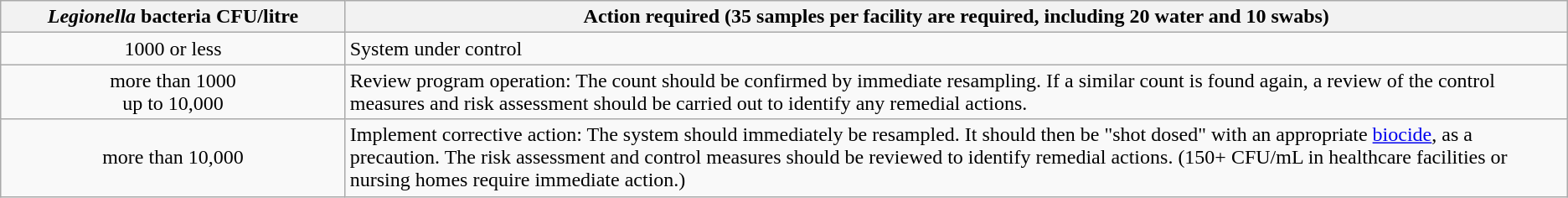<table class="wikitable">
<tr>
<th width=22%><em>Legionella</em> bacteria CFU/litre</th>
<th>Action required (35 samples per facility are required, including 20 water and 10 swabs)</th>
</tr>
<tr>
<td align=center>1000 or less</td>
<td>System under control</td>
</tr>
<tr>
<td align=center>more than 1000<br>up to 10,000</td>
<td>Review program operation: The count should be confirmed by immediate resampling. If a similar count is found again, a review of the control measures and risk assessment should be carried out to identify any remedial actions.</td>
</tr>
<tr>
<td align=center>more than 10,000</td>
<td>Implement corrective action: The system should immediately be resampled. It should then be "shot dosed" with an appropriate <a href='#'>biocide</a>, as a precaution. The risk assessment and control measures should be reviewed to identify remedial actions. (150+ CFU/mL in healthcare facilities or nursing homes require immediate action.)</td>
</tr>
</table>
